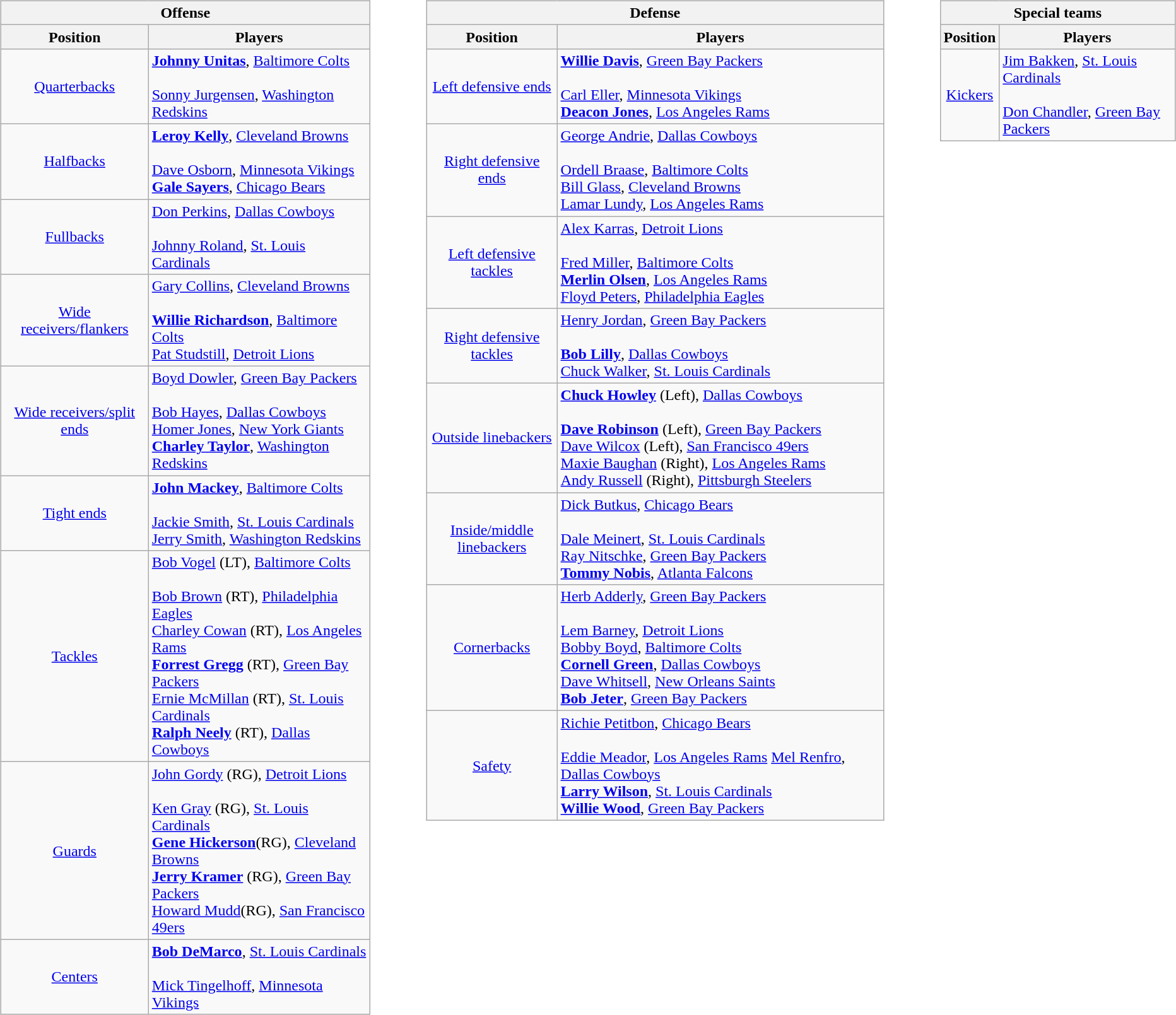<table border=0>
<tr valign="top">
<td><br><table class="wikitable">
<tr>
<th colspan=3>Offense</th>
</tr>
<tr>
<th>Position</th>
<th>Players</th>
</tr>
<tr>
<td align=center><a href='#'>Quarterbacks</a></td>
<td><strong><a href='#'>Johnny Unitas</a></strong>, <a href='#'>Baltimore Colts</a> <br><br><a href='#'>Sonny Jurgensen</a>, <a href='#'>Washington Redskins</a></td>
</tr>
<tr>
<td align=center><a href='#'>Halfbacks</a></td>
<td><strong><a href='#'>Leroy Kelly</a></strong>, <a href='#'>Cleveland Browns</a><br><br><a href='#'>Dave Osborn</a>, <a href='#'>Minnesota Vikings</a><br>
<strong><a href='#'>Gale Sayers</a></strong>, <a href='#'>Chicago Bears</a> <br></td>
</tr>
<tr>
<td align=center><a href='#'>Fullbacks</a></td>
<td><a href='#'>Don Perkins</a>, <a href='#'>Dallas Cowboys</a><br><br><a href='#'>Johnny Roland</a>, <a href='#'>St. Louis Cardinals</a><br></td>
</tr>
<tr>
<td align=center><a href='#'>Wide receivers/flankers</a></td>
<td><a href='#'>Gary Collins</a>, <a href='#'>Cleveland Browns</a><br><br><strong><a href='#'>Willie Richardson</a></strong>, <a href='#'>Baltimore Colts</a><br>
<a href='#'>Pat Studstill</a>, <a href='#'>Detroit Lions</a><br></td>
</tr>
<tr>
<td align=center><a href='#'>Wide receivers/split ends</a></td>
<td><a href='#'>Boyd Dowler</a>, <a href='#'>Green Bay Packers</a><br><br><a href='#'>Bob Hayes</a>, <a href='#'>Dallas Cowboys</a><br>
<a href='#'>Homer Jones</a>, <a href='#'>New York Giants</a><br>
<strong><a href='#'>Charley Taylor</a></strong>, <a href='#'>Washington Redskins</a><br></td>
</tr>
<tr>
<td align=center><a href='#'>Tight ends</a></td>
<td><strong><a href='#'>John Mackey</a></strong>, <a href='#'>Baltimore Colts</a><br><br><a href='#'>Jackie Smith</a>, <a href='#'>St. Louis Cardinals</a><br>
<a href='#'>Jerry Smith</a>, <a href='#'>Washington Redskins</a></td>
</tr>
<tr>
<td align=center><a href='#'>Tackles</a></td>
<td><a href='#'>Bob Vogel</a> (LT), <a href='#'>Baltimore Colts</a><br><br><a href='#'>Bob Brown</a> (RT), <a href='#'>Philadelphia Eagles</a><br>
<a href='#'>Charley Cowan</a> (RT), <a href='#'>Los Angeles Rams</a><br>
<strong><a href='#'>Forrest Gregg</a></strong> (RT), <a href='#'>Green Bay Packers</a><br>
<a href='#'>Ernie McMillan</a> (RT), <a href='#'>St. Louis Cardinals</a><br>
<strong><a href='#'>Ralph Neely</a></strong> (RT), <a href='#'>Dallas Cowboys</a></td>
</tr>
<tr>
<td align=center><a href='#'>Guards</a></td>
<td><a href='#'>John Gordy</a> (RG), <a href='#'>Detroit Lions</a><br><br><a href='#'>Ken Gray</a> (RG), <a href='#'>St. Louis Cardinals</a><br>
<strong><a href='#'>Gene Hickerson</a></strong>(RG), <a href='#'>Cleveland Browns</a><br>
<strong><a href='#'>Jerry Kramer</a></strong> (RG), <a href='#'>Green Bay Packers</a><br>
<a href='#'>Howard Mudd</a>(RG), <a href='#'>San Francisco 49ers</a></td>
</tr>
<tr>
<td align=center><a href='#'>Centers</a></td>
<td><strong><a href='#'>Bob DeMarco</a></strong>, <a href='#'>St. Louis Cardinals</a><br><br><a href='#'>Mick Tingelhoff</a>, <a href='#'>Minnesota Vikings</a><br></td>
</tr>
</table>
</td>
<td style="padding-left:40px;"><br><table class="wikitable">
<tr>
<th colspan=3>Defense</th>
</tr>
<tr>
<th width=15%>Position</th>
<th width=45%>Players</th>
</tr>
<tr>
<td align=center><a href='#'>Left defensive ends</a></td>
<td><strong><a href='#'>Willie Davis</a></strong>, <a href='#'>Green Bay Packers</a><br><br><a href='#'>Carl Eller</a>, <a href='#'>Minnesota Vikings</a><br>
<strong><a href='#'>Deacon Jones</a></strong>, <a href='#'>Los Angeles Rams</a><br></td>
</tr>
<tr>
<td align=center><a href='#'>Right defensive ends</a></td>
<td><a href='#'>George Andrie</a>, <a href='#'>Dallas Cowboys</a><br><br><a href='#'>Ordell Braase</a>, <a href='#'>Baltimore Colts</a><br>
<a href='#'>Bill Glass</a>, <a href='#'>Cleveland Browns</a><br>
<a href='#'>Lamar Lundy</a>, <a href='#'>Los Angeles Rams</a><br></td>
</tr>
<tr>
<td align=center><a href='#'>Left defensive tackles</a></td>
<td><a href='#'>Alex Karras</a>, <a href='#'>Detroit Lions</a><br><br><a href='#'>Fred Miller</a>, <a href='#'>Baltimore Colts</a><br>
<strong><a href='#'>Merlin Olsen</a></strong>, <a href='#'>Los Angeles Rams</a><br>
<a href='#'>Floyd Peters</a>, <a href='#'>Philadelphia Eagles</a><br></td>
</tr>
<tr>
<td align=center><a href='#'>Right defensive tackles</a></td>
<td><a href='#'>Henry Jordan</a>, <a href='#'>Green Bay Packers</a><br><br><strong><a href='#'>Bob Lilly</a></strong>, <a href='#'>Dallas Cowboys</a><br>
<a href='#'>Chuck Walker</a>, <a href='#'>St. Louis Cardinals</a><br></td>
</tr>
<tr>
<td align=center><a href='#'>Outside linebackers</a></td>
<td><strong><a href='#'>Chuck Howley</a></strong> (Left), <a href='#'>Dallas Cowboys</a><br><br><strong><a href='#'>Dave Robinson</a></strong> (Left), <a href='#'>Green Bay Packers</a><br>
<a href='#'>Dave Wilcox</a> (Left), <a href='#'>San Francisco 49ers</a><br>
<a href='#'>Maxie Baughan</a> (Right), <a href='#'>Los Angeles Rams</a><br>
<a href='#'>Andy Russell</a> (Right), <a href='#'>Pittsburgh Steelers</a></td>
</tr>
<tr>
<td align=center><a href='#'>Inside/middle linebackers</a></td>
<td><a href='#'>Dick Butkus</a>, <a href='#'>Chicago Bears</a> <br><br><a href='#'>Dale Meinert</a>, <a href='#'>St. Louis Cardinals</a><br>
<a href='#'>Ray Nitschke</a>, <a href='#'>Green Bay Packers</a><br>
<strong><a href='#'>Tommy Nobis</a></strong>, <a href='#'>Atlanta Falcons</a></td>
</tr>
<tr>
<td align=center><a href='#'>Cornerbacks</a></td>
<td><a href='#'>Herb Adderly</a>, <a href='#'>Green Bay Packers</a><br><br><a href='#'>Lem Barney</a>, <a href='#'>Detroit Lions</a><br>
<a href='#'>Bobby Boyd</a>, <a href='#'>Baltimore Colts</a><br>
<strong><a href='#'>Cornell Green</a></strong>, <a href='#'>Dallas Cowboys</a><br>
<a href='#'>Dave Whitsell</a>, <a href='#'>New Orleans Saints</a><br>
<strong><a href='#'>Bob Jeter</a></strong>, <a href='#'>Green Bay Packers</a></td>
</tr>
<tr>
<td align=center><a href='#'>Safety</a></td>
<td><a href='#'>Richie Petitbon</a>, <a href='#'>Chicago Bears</a><br><br><a href='#'>Eddie Meador</a>, <a href='#'>Los Angeles Rams</a>
<a href='#'>Mel Renfro</a>, <a href='#'>Dallas Cowboys</a><br>
<strong><a href='#'>Larry Wilson</a></strong>, <a href='#'>St. Louis Cardinals</a><br>
<strong><a href='#'>Willie Wood</a></strong>, <a href='#'>Green Bay Packers</a></td>
</tr>
</table>
</td>
<td style="padding-left:40px;"><br><table class="wikitable">
<tr>
<th colspan=3>Special teams</th>
</tr>
<tr>
<th>Position</th>
<th>Players</th>
</tr>
<tr>
<td align=center><a href='#'>Kickers</a></td>
<td><a href='#'>Jim Bakken</a>, <a href='#'>St. Louis Cardinals</a><br><br><a href='#'>Don Chandler</a>, <a href='#'>Green Bay Packers</a></td>
</tr>
</table>
</td>
</tr>
</table>
